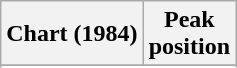<table class="wikitable plainrowheaders" style="text-align:center">
<tr>
<th scope="col">Chart (1984)</th>
<th scope="col">Peak<br> position</th>
</tr>
<tr>
</tr>
<tr>
</tr>
</table>
